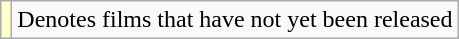<table class="wikitable">
<tr>
<td style="background:#FFFFCC;"></td>
<td>Denotes films that have not yet been released</td>
</tr>
</table>
